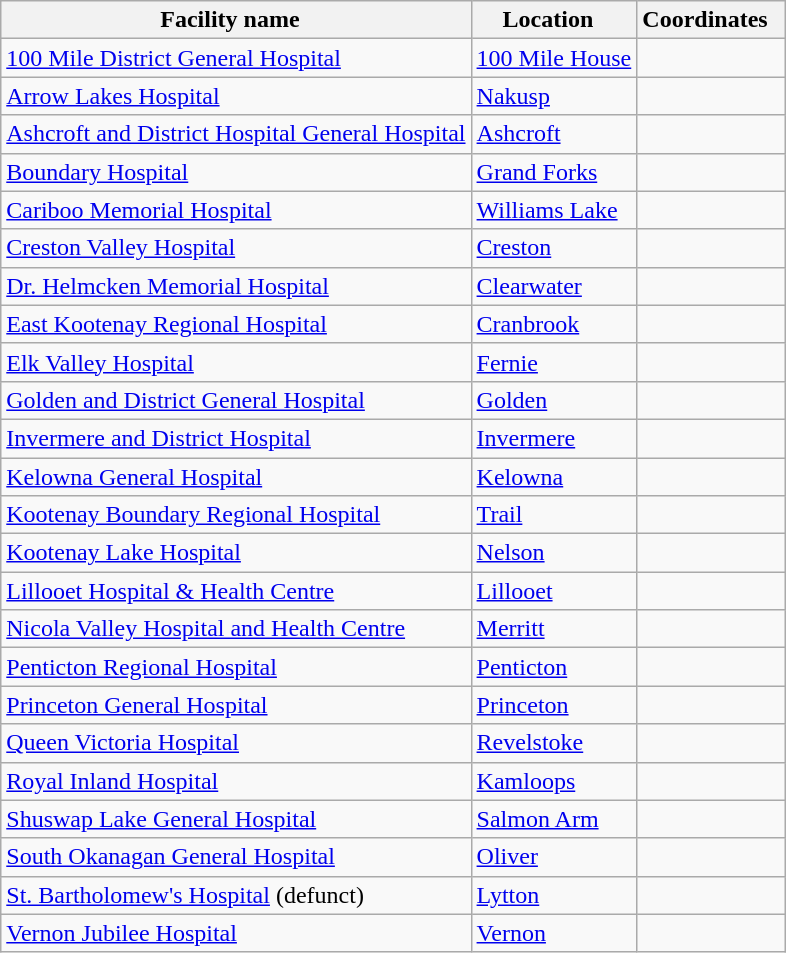<table class="wikitable sortable">
<tr>
<th>Facility name  </th>
<th>Location  </th>
<th class="unsortable">Coordinates  </th>
</tr>
<tr>
<td><a href='#'>100 Mile District General Hospital</a></td>
<td><a href='#'>100 Mile House</a></td>
<td></td>
</tr>
<tr>
<td><a href='#'>Arrow Lakes Hospital</a></td>
<td><a href='#'>Nakusp</a></td>
<td></td>
</tr>
<tr>
<td><a href='#'>Ashcroft and District Hospital General Hospital</a></td>
<td><a href='#'>Ashcroft</a></td>
<td></td>
</tr>
<tr>
<td><a href='#'>Boundary Hospital</a></td>
<td><a href='#'>Grand Forks</a></td>
<td></td>
</tr>
<tr>
<td><a href='#'>Cariboo Memorial Hospital</a></td>
<td><a href='#'>Williams Lake</a></td>
<td></td>
</tr>
<tr>
<td><a href='#'>Creston Valley Hospital</a></td>
<td><a href='#'>Creston</a></td>
<td></td>
</tr>
<tr>
<td><a href='#'>Dr. Helmcken Memorial Hospital</a></td>
<td><a href='#'>Clearwater</a></td>
<td></td>
</tr>
<tr>
<td><a href='#'>East Kootenay Regional Hospital</a></td>
<td><a href='#'>Cranbrook</a></td>
<td></td>
</tr>
<tr>
<td><a href='#'>Elk Valley Hospital</a></td>
<td><a href='#'>Fernie</a></td>
<td></td>
</tr>
<tr>
<td><a href='#'>Golden and District General Hospital</a></td>
<td><a href='#'>Golden</a></td>
<td></td>
</tr>
<tr>
<td><a href='#'>Invermere and District Hospital</a></td>
<td><a href='#'>Invermere</a></td>
<td></td>
</tr>
<tr>
<td><a href='#'>Kelowna General Hospital</a></td>
<td><a href='#'>Kelowna</a></td>
<td></td>
</tr>
<tr>
<td><a href='#'>Kootenay Boundary Regional Hospital</a></td>
<td><a href='#'>Trail</a></td>
<td></td>
</tr>
<tr>
<td><a href='#'>Kootenay Lake Hospital</a></td>
<td><a href='#'>Nelson</a></td>
<td></td>
</tr>
<tr>
<td><a href='#'>Lillooet Hospital & Health Centre</a></td>
<td><a href='#'>Lillooet</a></td>
<td></td>
</tr>
<tr>
<td><a href='#'>Nicola Valley Hospital and Health Centre</a></td>
<td><a href='#'>Merritt</a></td>
<td></td>
</tr>
<tr>
<td><a href='#'>Penticton Regional Hospital</a></td>
<td><a href='#'>Penticton</a></td>
<td></td>
</tr>
<tr>
<td><a href='#'>Princeton General Hospital</a></td>
<td><a href='#'>Princeton</a></td>
<td></td>
</tr>
<tr>
<td><a href='#'>Queen Victoria Hospital</a></td>
<td><a href='#'>Revelstoke</a></td>
<td></td>
</tr>
<tr>
<td><a href='#'>Royal Inland Hospital</a></td>
<td><a href='#'>Kamloops</a></td>
<td></td>
</tr>
<tr>
<td><a href='#'>Shuswap Lake General Hospital</a></td>
<td><a href='#'>Salmon Arm</a></td>
<td></td>
</tr>
<tr>
<td><a href='#'>South Okanagan General Hospital</a></td>
<td><a href='#'>Oliver</a></td>
<td></td>
</tr>
<tr>
<td><a href='#'>St. Bartholomew's Hospital</a> (defunct)</td>
<td><a href='#'>Lytton</a></td>
<td></td>
</tr>
<tr>
<td><a href='#'>Vernon Jubilee Hospital</a></td>
<td><a href='#'>Vernon</a></td>
<td></td>
</tr>
</table>
